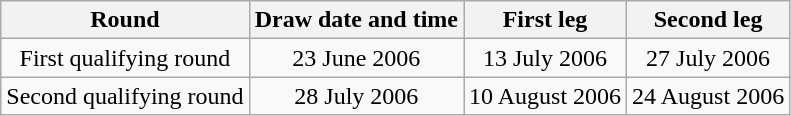<table class="wikitable" style="text-align:center">
<tr>
<th>Round</th>
<th>Draw date and time</th>
<th>First leg</th>
<th>Second leg</th>
</tr>
<tr>
<td>First qualifying round</td>
<td>23 June 2006</td>
<td>13 July 2006</td>
<td>27 July 2006</td>
</tr>
<tr>
<td>Second qualifying round</td>
<td>28 July 2006</td>
<td>10 August 2006</td>
<td>24 August 2006</td>
</tr>
</table>
